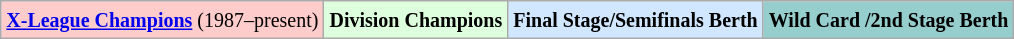<table class="wikitable">
<tr>
<td bgcolor="#FFCCCC"><small><strong><a href='#'>X-League Champions</a></strong> (1987–present)</small></td>
<td bgcolor="#DDFFDD"><small><strong>Division Champions</strong></small></td>
<td bgcolor="#D0E7FF"><small><strong>Final Stage/Semifinals Berth</strong></small></td>
<td bgcolor="#96CDCD"><small><strong>Wild Card /2nd Stage Berth</strong></small></td>
</tr>
</table>
